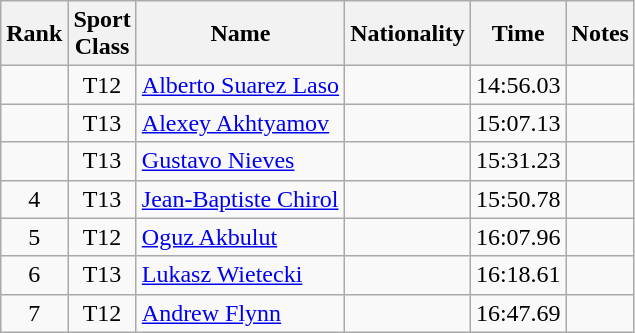<table class="wikitable sortable" style="text-align:center">
<tr>
<th>Rank</th>
<th>Sport<br>Class</th>
<th>Name</th>
<th>Nationality</th>
<th>Time</th>
<th>Notes</th>
</tr>
<tr>
<td></td>
<td>T12</td>
<td align=left><a href='#'>Alberto Suarez Laso</a></td>
<td align=left></td>
<td>14:56.03</td>
<td></td>
</tr>
<tr>
<td></td>
<td>T13</td>
<td align=left><a href='#'>Alexey Akhtyamov</a></td>
<td align=left></td>
<td>15:07.13</td>
<td></td>
</tr>
<tr>
<td></td>
<td>T13</td>
<td align=left><a href='#'>Gustavo Nieves</a></td>
<td align=left></td>
<td>15:31.23</td>
<td></td>
</tr>
<tr>
<td>4</td>
<td>T13</td>
<td align=left><a href='#'>Jean-Baptiste Chirol</a></td>
<td align=left></td>
<td>15:50.78</td>
<td></td>
</tr>
<tr>
<td>5</td>
<td>T12</td>
<td align=left><a href='#'>Oguz Akbulut</a></td>
<td align=left></td>
<td>16:07.96</td>
<td></td>
</tr>
<tr>
<td>6</td>
<td>T13</td>
<td align=left><a href='#'>Lukasz Wietecki</a></td>
<td align=left></td>
<td>16:18.61</td>
<td></td>
</tr>
<tr>
<td>7</td>
<td>T12</td>
<td align=left><a href='#'>Andrew Flynn</a></td>
<td align=left></td>
<td>16:47.69</td>
<td></td>
</tr>
</table>
